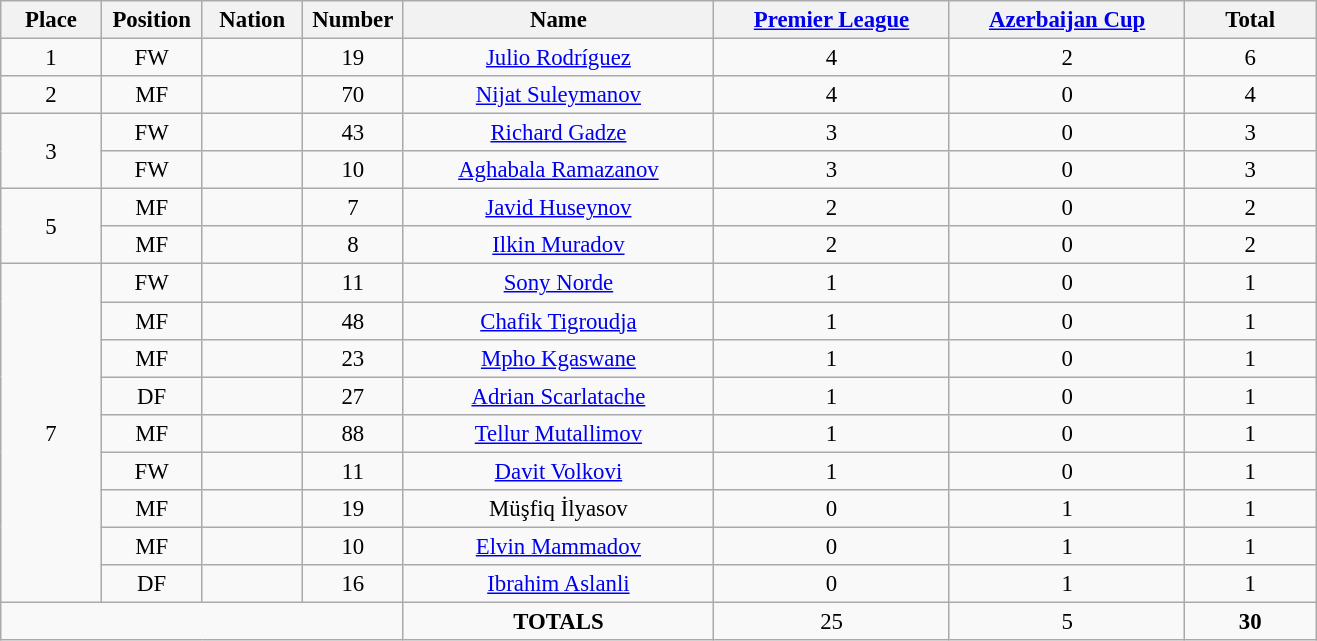<table class="wikitable" style="font-size: 95%; text-align: center;">
<tr>
<th width=60>Place</th>
<th width=60>Position</th>
<th width=60>Nation</th>
<th width=60>Number</th>
<th width=200>Name</th>
<th width=150><a href='#'>Premier League</a></th>
<th width=150><a href='#'>Azerbaijan Cup</a></th>
<th width=80>Total</th>
</tr>
<tr>
<td>1</td>
<td>FW</td>
<td></td>
<td>19</td>
<td><a href='#'>Julio Rodríguez</a></td>
<td>4</td>
<td>2</td>
<td>6</td>
</tr>
<tr>
<td>2</td>
<td>MF</td>
<td></td>
<td>70</td>
<td><a href='#'>Nijat Suleymanov</a></td>
<td>4</td>
<td>0</td>
<td>4</td>
</tr>
<tr>
<td rowspan="2">3</td>
<td>FW</td>
<td></td>
<td>43</td>
<td><a href='#'>Richard Gadze</a></td>
<td>3</td>
<td>0</td>
<td>3</td>
</tr>
<tr>
<td>FW</td>
<td></td>
<td>10</td>
<td><a href='#'>Aghabala Ramazanov</a></td>
<td>3</td>
<td>0</td>
<td>3</td>
</tr>
<tr>
<td rowspan="2">5</td>
<td>MF</td>
<td></td>
<td>7</td>
<td><a href='#'>Javid Huseynov</a></td>
<td>2</td>
<td>0</td>
<td>2</td>
</tr>
<tr>
<td>MF</td>
<td></td>
<td>8</td>
<td><a href='#'>Ilkin Muradov</a></td>
<td>2</td>
<td>0</td>
<td>2</td>
</tr>
<tr>
<td rowspan="9">7</td>
<td>FW</td>
<td></td>
<td>11</td>
<td><a href='#'>Sony Norde</a></td>
<td>1</td>
<td>0</td>
<td>1</td>
</tr>
<tr>
<td>MF</td>
<td></td>
<td>48</td>
<td><a href='#'>Chafik Tigroudja</a></td>
<td>1</td>
<td>0</td>
<td>1</td>
</tr>
<tr>
<td>MF</td>
<td></td>
<td>23</td>
<td><a href='#'>Mpho Kgaswane</a></td>
<td>1</td>
<td>0</td>
<td>1</td>
</tr>
<tr>
<td>DF</td>
<td></td>
<td>27</td>
<td><a href='#'>Adrian Scarlatache</a></td>
<td>1</td>
<td>0</td>
<td>1</td>
</tr>
<tr>
<td>MF</td>
<td></td>
<td>88</td>
<td><a href='#'>Tellur Mutallimov</a></td>
<td>1</td>
<td>0</td>
<td>1</td>
</tr>
<tr>
<td>FW</td>
<td></td>
<td>11</td>
<td><a href='#'>Davit Volkovi</a></td>
<td>1</td>
<td>0</td>
<td>1</td>
</tr>
<tr>
<td>MF</td>
<td></td>
<td>19</td>
<td>Müşfiq İlyasov</td>
<td>0</td>
<td>1</td>
<td>1</td>
</tr>
<tr>
<td>MF</td>
<td></td>
<td>10</td>
<td><a href='#'>Elvin Mammadov</a></td>
<td>0</td>
<td>1</td>
<td>1</td>
</tr>
<tr>
<td>DF</td>
<td></td>
<td>16</td>
<td><a href='#'>Ibrahim Aslanli</a></td>
<td>0</td>
<td>1</td>
<td>1</td>
</tr>
<tr>
<td colspan="4"></td>
<td><strong>TOTALS</strong></td>
<td>25</td>
<td>5</td>
<td><strong>30</strong></td>
</tr>
</table>
